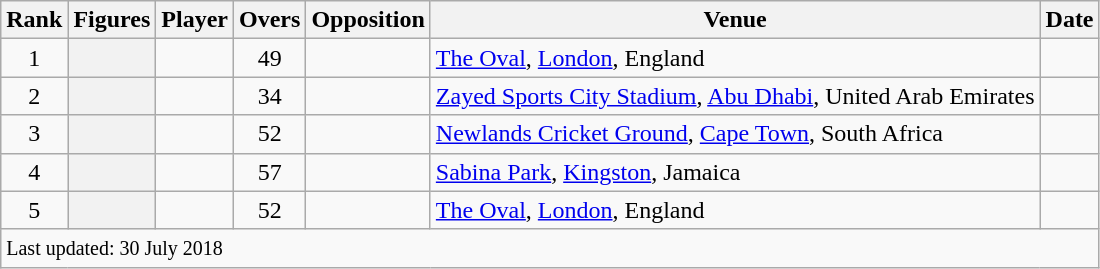<table class="wikitable plainrowheaders sortable">
<tr>
<th scope=col>Rank</th>
<th scope=col>Figures</th>
<th scope=col>Player</th>
<th scope=col>Overs</th>
<th scope=col>Opposition</th>
<th scope=col>Venue</th>
<th scope=col>Date</th>
</tr>
<tr>
<td align=center>1</td>
<th scope=row style=text-align:center;></th>
<td></td>
<td align=center>49</td>
<td></td>
<td><a href='#'>The Oval</a>, <a href='#'>London</a>, England</td>
<td><a href='#'></a></td>
</tr>
<tr>
<td align=center>2</td>
<th scope=row style=text-align:center;></th>
<td></td>
<td align=center>34</td>
<td></td>
<td><a href='#'>Zayed Sports City Stadium</a>, <a href='#'>Abu Dhabi</a>, United Arab Emirates</td>
<td><a href='#'></a></td>
</tr>
<tr>
<td align=center>3</td>
<th scope=row style=text-align:center;></th>
<td></td>
<td align=center>52</td>
<td></td>
<td><a href='#'>Newlands Cricket Ground</a>, <a href='#'>Cape Town</a>, South Africa</td>
<td><a href='#'></a></td>
</tr>
<tr>
<td align=center>4</td>
<th scope=row style=text-align:center;></th>
<td></td>
<td align=center>57</td>
<td></td>
<td><a href='#'>Sabina Park</a>, <a href='#'>Kingston</a>, Jamaica</td>
<td><a href='#'></a></td>
</tr>
<tr>
<td align=center>5</td>
<th scope=row style=text-align:center;></th>
<td></td>
<td align=center>52</td>
<td></td>
<td><a href='#'>The Oval</a>, <a href='#'>London</a>, England</td>
<td><a href='#'></a></td>
</tr>
<tr class=sortbottom>
<td colspan=7><small>Last updated: 30 July 2018</small></td>
</tr>
</table>
